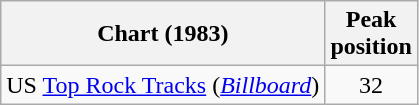<table class="wikitable sortable">
<tr>
<th>Chart (1983)</th>
<th>Peak <br>position</th>
</tr>
<tr>
<td>US <a href='#'>Top Rock Tracks</a> (<em><a href='#'>Billboard</a></em>)</td>
<td style="text-align:center;">32</td>
</tr>
</table>
